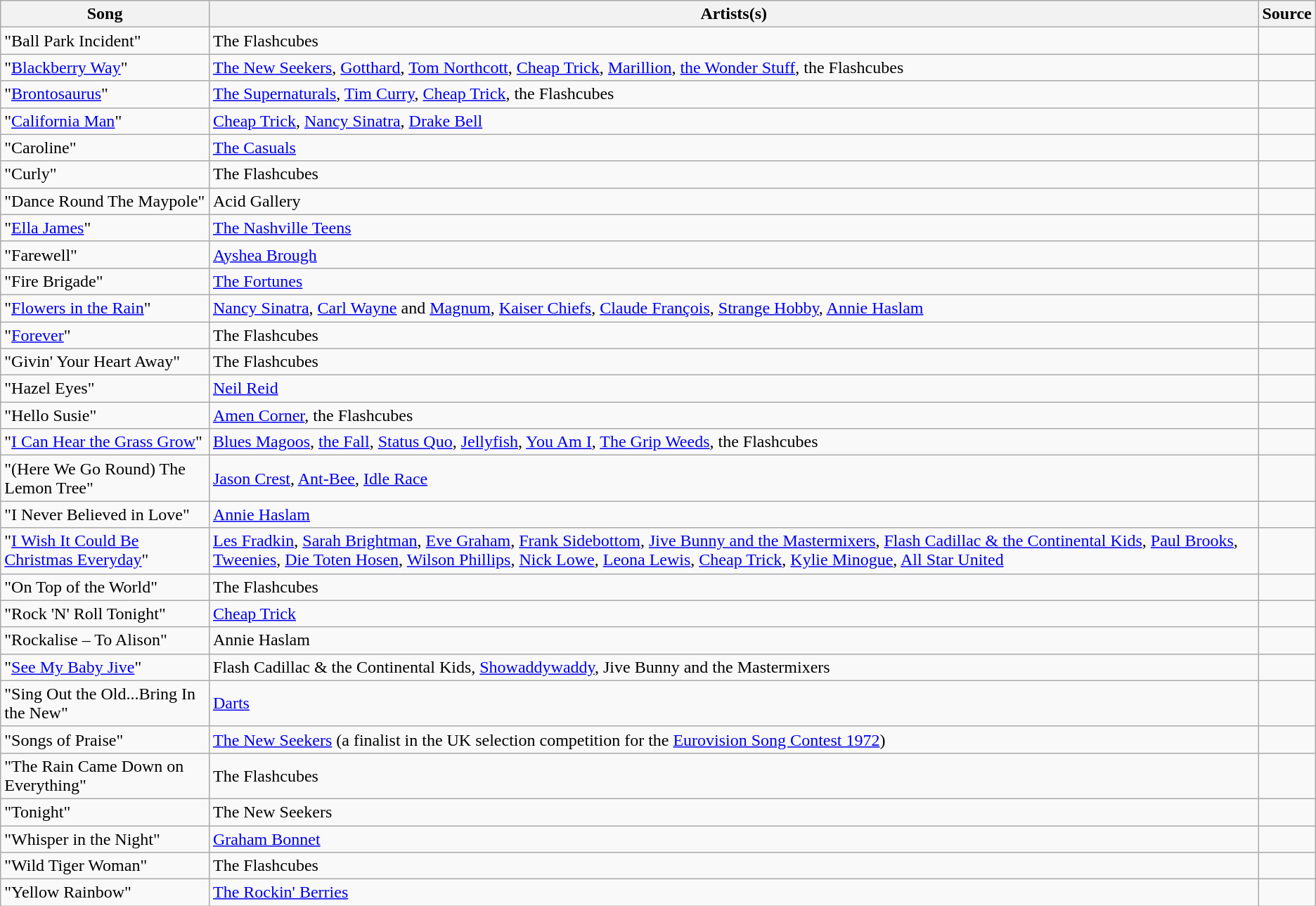<table class="wikitable sortable">
<tr>
<th>Song</th>
<th>Artists(s)</th>
<th>Source</th>
</tr>
<tr>
<td>"Ball Park Incident"</td>
<td>The Flashcubes</td>
<td></td>
</tr>
<tr>
<td>"<a href='#'>Blackberry Way</a>"</td>
<td><a href='#'>The New Seekers</a>, <a href='#'>Gotthard</a>, <a href='#'>Tom Northcott</a>, <a href='#'>Cheap Trick</a>, <a href='#'>Marillion</a>, <a href='#'>the Wonder Stuff</a>, the Flashcubes</td>
<td></td>
</tr>
<tr>
<td>"<a href='#'>Brontosaurus</a>"</td>
<td><a href='#'>The Supernaturals</a>, <a href='#'>Tim Curry</a>, <a href='#'>Cheap Trick</a>, the Flashcubes</td>
<td></td>
</tr>
<tr>
<td>"<a href='#'>California Man</a>"</td>
<td><a href='#'>Cheap Trick</a>, <a href='#'>Nancy Sinatra</a>, <a href='#'>Drake Bell</a></td>
<td></td>
</tr>
<tr>
<td>"Caroline"</td>
<td><a href='#'>The Casuals</a></td>
<td></td>
</tr>
<tr>
<td>"Curly"</td>
<td>The Flashcubes</td>
<td></td>
</tr>
<tr>
<td>"Dance Round The Maypole"</td>
<td>Acid Gallery</td>
<td></td>
</tr>
<tr>
<td>"<a href='#'>Ella James</a>"</td>
<td><a href='#'>The Nashville Teens</a></td>
<td></td>
</tr>
<tr>
<td>"Farewell"</td>
<td><a href='#'>Ayshea Brough</a></td>
<td></td>
</tr>
<tr>
<td>"Fire Brigade"</td>
<td><a href='#'>The Fortunes</a></td>
<td></td>
</tr>
<tr>
<td>"<a href='#'>Flowers in the Rain</a>"</td>
<td><a href='#'>Nancy Sinatra</a>, <a href='#'>Carl Wayne</a> and <a href='#'>Magnum</a>, <a href='#'>Kaiser Chiefs</a>, <a href='#'>Claude François</a>, <a href='#'>Strange Hobby</a>, <a href='#'>Annie Haslam</a></td>
<td></td>
</tr>
<tr>
<td>"<a href='#'>Forever</a>"</td>
<td>The Flashcubes</td>
<td></td>
</tr>
<tr>
<td>"Givin' Your Heart Away"</td>
<td>The Flashcubes</td>
<td></td>
</tr>
<tr>
<td>"Hazel Eyes"</td>
<td><a href='#'>Neil Reid</a></td>
<td></td>
</tr>
<tr>
<td>"Hello Susie"</td>
<td><a href='#'>Amen Corner</a>, the Flashcubes</td>
<td></td>
</tr>
<tr>
<td>"<a href='#'>I Can Hear the Grass Grow</a>"</td>
<td><a href='#'>Blues Magoos</a>, <a href='#'>the Fall</a>, <a href='#'>Status Quo</a>, <a href='#'>Jellyfish</a>, <a href='#'>You Am I</a>, <a href='#'>The Grip Weeds</a>, the Flashcubes</td>
<td></td>
</tr>
<tr>
<td>"(Here We Go Round) The Lemon Tree"</td>
<td><a href='#'>Jason Crest</a>, <a href='#'>Ant-Bee</a>, <a href='#'>Idle Race</a></td>
<td></td>
</tr>
<tr>
<td>"I Never Believed in Love"</td>
<td><a href='#'>Annie Haslam</a></td>
<td></td>
</tr>
<tr>
<td>"<a href='#'>I Wish It Could Be Christmas Everyday</a>"</td>
<td><a href='#'>Les Fradkin</a>, <a href='#'>Sarah Brightman</a>, <a href='#'>Eve Graham</a>, <a href='#'>Frank Sidebottom</a>, <a href='#'>Jive Bunny and the Mastermixers</a>, <a href='#'>Flash Cadillac & the Continental Kids</a>, <a href='#'>Paul Brooks</a>, <a href='#'>Tweenies</a>, <a href='#'>Die Toten Hosen</a>, <a href='#'>Wilson Phillips</a>, <a href='#'>Nick Lowe</a>, <a href='#'>Leona Lewis</a>, <a href='#'>Cheap Trick</a>, <a href='#'>Kylie Minogue</a>, <a href='#'>All Star United</a></td>
<td></td>
</tr>
<tr>
<td>"On Top of the World"</td>
<td>The Flashcubes</td>
<td></td>
</tr>
<tr>
<td>"Rock 'N' Roll Tonight"</td>
<td><a href='#'>Cheap Trick</a></td>
<td></td>
</tr>
<tr>
<td>"Rockalise – To Alison"</td>
<td>Annie Haslam</td>
<td></td>
</tr>
<tr>
<td>"<a href='#'>See My Baby Jive</a>"</td>
<td>Flash Cadillac & the Continental Kids, <a href='#'>Showaddywaddy</a>, Jive Bunny and the Mastermixers</td>
<td></td>
</tr>
<tr>
<td>"Sing Out the Old...Bring In the New"</td>
<td><a href='#'>Darts</a></td>
<td></td>
</tr>
<tr>
<td>"Songs of Praise"</td>
<td><a href='#'>The New Seekers</a> (a finalist in the UK selection competition for the <a href='#'>Eurovision Song Contest 1972</a>)</td>
<td></td>
</tr>
<tr>
<td>"The Rain Came Down on Everything"</td>
<td>The Flashcubes</td>
<td></td>
</tr>
<tr>
<td>"Tonight"</td>
<td>The New Seekers</td>
<td></td>
</tr>
<tr>
<td>"Whisper in the Night"</td>
<td><a href='#'>Graham Bonnet</a></td>
<td></td>
</tr>
<tr>
<td>"Wild Tiger Woman"</td>
<td>The Flashcubes</td>
<td></td>
</tr>
<tr>
<td>"Yellow Rainbow"</td>
<td><a href='#'>The Rockin' Berries</a></td>
<td></td>
</tr>
</table>
